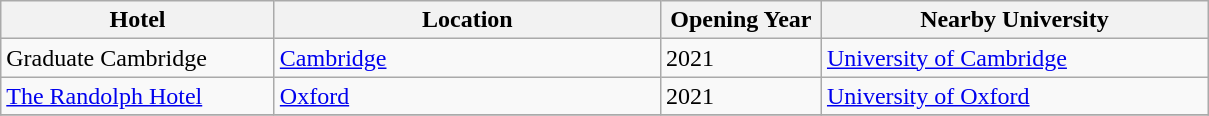<table class="wikitable sortable">
<tr>
<th style="width:175px;">Hotel</th>
<th style="width:250px;">Location</th>
<th style="width:100px;">Opening Year</th>
<th style="width:250px;">Nearby University</th>
</tr>
<tr>
<td>Graduate Cambridge</td>
<td><a href='#'>Cambridge</a></td>
<td>2021</td>
<td><a href='#'>University of Cambridge</a></td>
</tr>
<tr>
<td><a href='#'>The Randolph Hotel</a></td>
<td><a href='#'>Oxford</a></td>
<td>2021</td>
<td><a href='#'>University of Oxford</a></td>
</tr>
<tr>
</tr>
</table>
